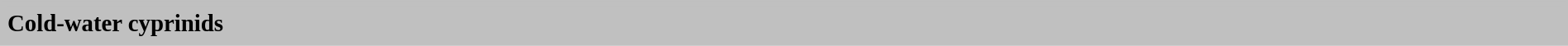<table cellspacing="4" width="100%" style="border:1px solid #C0C0C0; background:silver">
<tr>
<td height="25px" style="font-size:120%; text-align:left; background:silver"><strong>Cold-water cyprinids </strong></td>
</tr>
</table>
